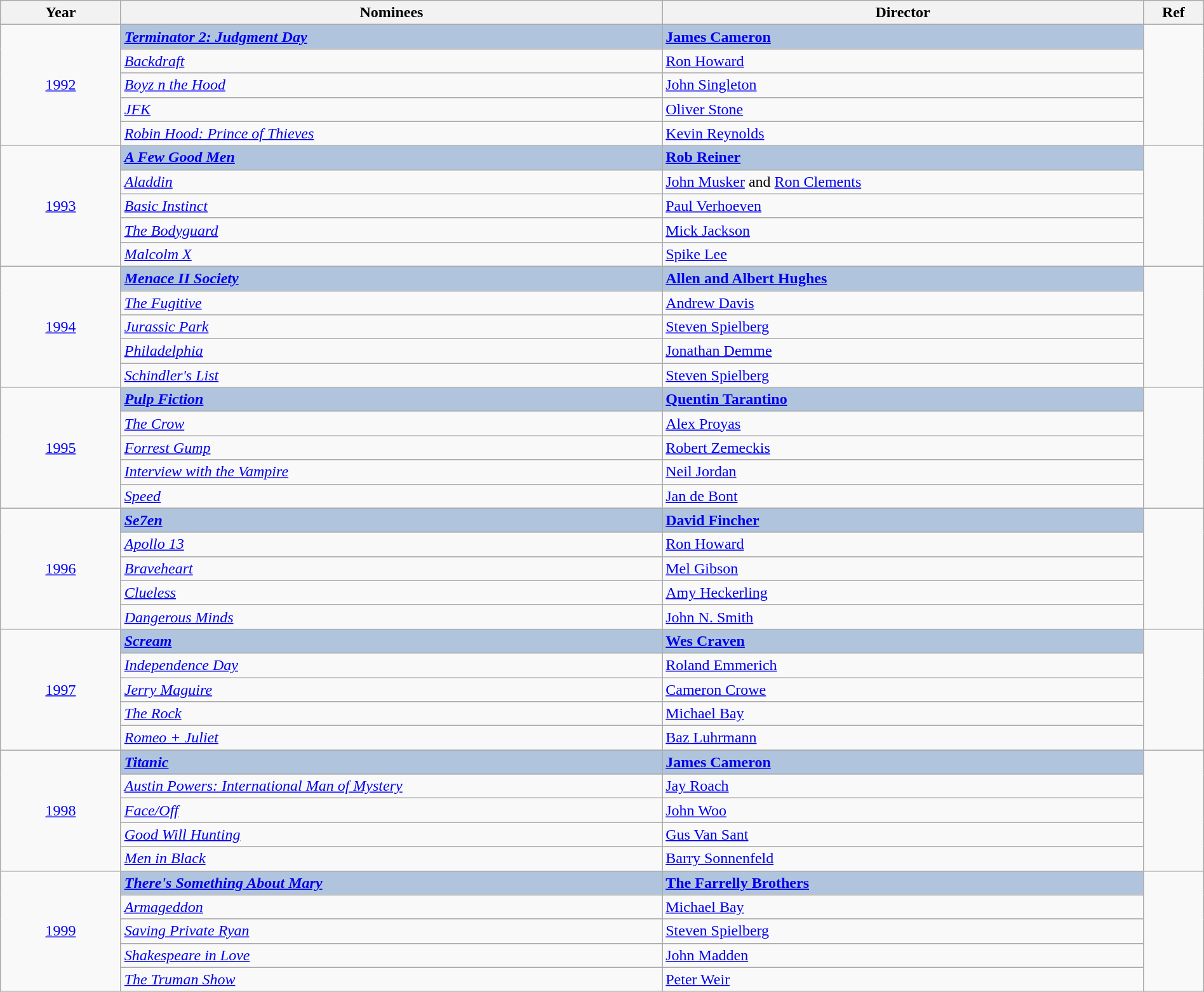<table class="wikitable" width="100%" cellpadding="5">
<tr>
<th width="10%">Year</th>
<th width="45%">Nominees</th>
<th width="40%">Director</th>
<th width="5%">Ref</th>
</tr>
<tr>
<td rowspan="5" align="center"><a href='#'>1992</a></td>
<td style="background:#B0C4DE;"><strong><em><a href='#'>Terminator 2: Judgment Day</a></em></strong></td>
<td style="background:#B0C4DE;"><strong><a href='#'>James Cameron</a></strong></td>
<td rowspan="5" align="center"></td>
</tr>
<tr>
<td><em><a href='#'>Backdraft</a></em></td>
<td><a href='#'>Ron Howard</a></td>
</tr>
<tr>
<td><em><a href='#'>Boyz n the Hood</a></em></td>
<td><a href='#'>John Singleton</a></td>
</tr>
<tr>
<td><em><a href='#'>JFK</a></em></td>
<td><a href='#'>Oliver Stone</a></td>
</tr>
<tr>
<td><em><a href='#'>Robin Hood: Prince of Thieves</a></em></td>
<td><a href='#'>Kevin Reynolds</a></td>
</tr>
<tr>
<td rowspan="5" align="center"><a href='#'>1993</a></td>
<td style="background:#B0C4DE;"><strong><em><a href='#'>A Few Good Men</a></em></strong></td>
<td style="background:#B0C4DE;"><strong><a href='#'>Rob Reiner</a></strong></td>
<td rowspan="5" align="center"></td>
</tr>
<tr>
<td><em><a href='#'>Aladdin</a></em></td>
<td><a href='#'>John Musker</a> and <a href='#'>Ron Clements</a></td>
</tr>
<tr>
<td><em><a href='#'>Basic Instinct</a></em></td>
<td><a href='#'>Paul Verhoeven</a></td>
</tr>
<tr>
<td><em><a href='#'>The Bodyguard</a></em></td>
<td><a href='#'>Mick Jackson</a></td>
</tr>
<tr>
<td><em><a href='#'>Malcolm X</a></em></td>
<td><a href='#'>Spike Lee</a></td>
</tr>
<tr>
<td rowspan="5" align="center"><a href='#'>1994</a></td>
<td style="background:#B0C4DE;"><strong><em><a href='#'>Menace II Society</a></em></strong></td>
<td style="background:#B0C4DE;"><strong><a href='#'>Allen and Albert Hughes</a></strong></td>
<td rowspan="5" align="center"></td>
</tr>
<tr>
<td><em><a href='#'>The Fugitive</a></em></td>
<td><a href='#'>Andrew Davis</a></td>
</tr>
<tr>
<td><em><a href='#'>Jurassic Park</a></em></td>
<td><a href='#'>Steven Spielberg</a></td>
</tr>
<tr>
<td><em><a href='#'>Philadelphia</a></em></td>
<td><a href='#'>Jonathan Demme</a></td>
</tr>
<tr>
<td><em><a href='#'>Schindler's List</a></em></td>
<td><a href='#'>Steven Spielberg</a></td>
</tr>
<tr>
<td rowspan="5" align="center"><a href='#'>1995</a></td>
<td style="background:#B0C4DE;"><strong><em><a href='#'>Pulp Fiction</a></em></strong></td>
<td style="background:#B0C4DE;"><strong><a href='#'>Quentin Tarantino</a></strong></td>
<td rowspan="5" align="center"></td>
</tr>
<tr>
<td><em><a href='#'>The Crow</a></em></td>
<td><a href='#'>Alex Proyas</a></td>
</tr>
<tr>
<td><em><a href='#'>Forrest Gump</a></em></td>
<td><a href='#'>Robert Zemeckis</a></td>
</tr>
<tr>
<td><em><a href='#'>Interview with the Vampire</a></em></td>
<td><a href='#'>Neil Jordan</a></td>
</tr>
<tr>
<td><em><a href='#'>Speed</a></em></td>
<td><a href='#'>Jan de Bont</a></td>
</tr>
<tr>
<td rowspan="5" align="center"><a href='#'>1996</a></td>
<td style="background:#B0C4DE;"><strong><em><a href='#'>Se7en</a></em></strong></td>
<td style="background:#B0C4DE;"><strong><a href='#'>David Fincher</a></strong></td>
<td rowspan="5" align="center"></td>
</tr>
<tr>
<td><em><a href='#'>Apollo 13</a></em></td>
<td><a href='#'>Ron Howard</a></td>
</tr>
<tr>
<td><em><a href='#'>Braveheart</a></em></td>
<td><a href='#'>Mel Gibson</a></td>
</tr>
<tr>
<td><em><a href='#'>Clueless</a></em></td>
<td><a href='#'>Amy Heckerling</a></td>
</tr>
<tr>
<td><em><a href='#'>Dangerous Minds</a></em></td>
<td><a href='#'>John N. Smith</a></td>
</tr>
<tr>
<td rowspan="5" align="center"><a href='#'>1997</a></td>
<td style="background:#B0C4DE;"><strong><em><a href='#'>Scream</a></em></strong></td>
<td style="background:#B0C4DE;"><strong><a href='#'>Wes Craven</a></strong></td>
<td rowspan="5" align="center"></td>
</tr>
<tr>
<td><em><a href='#'>Independence Day</a></em></td>
<td><a href='#'>Roland Emmerich</a></td>
</tr>
<tr>
<td><em><a href='#'>Jerry Maguire</a></em></td>
<td><a href='#'>Cameron Crowe</a></td>
</tr>
<tr>
<td><em><a href='#'>The Rock</a></em></td>
<td><a href='#'>Michael Bay</a></td>
</tr>
<tr>
<td><em><a href='#'>Romeo + Juliet</a></em></td>
<td><a href='#'>Baz Luhrmann</a></td>
</tr>
<tr>
<td rowspan="5" align="center"><a href='#'>1998</a></td>
<td style="background:#B0C4DE;"><strong><em><a href='#'>Titanic</a></em></strong></td>
<td style="background:#B0C4DE;"><strong><a href='#'>James Cameron</a></strong></td>
<td rowspan="5" align="center"></td>
</tr>
<tr>
<td><em><a href='#'>Austin Powers: International Man of Mystery</a></em></td>
<td><a href='#'>Jay Roach</a></td>
</tr>
<tr>
<td><em><a href='#'>Face/Off</a></em></td>
<td><a href='#'>John Woo</a></td>
</tr>
<tr>
<td><em><a href='#'>Good Will Hunting</a></em></td>
<td><a href='#'>Gus Van Sant</a></td>
</tr>
<tr>
<td><em><a href='#'>Men in Black</a></em></td>
<td><a href='#'>Barry Sonnenfeld</a></td>
</tr>
<tr>
<td rowspan="5" align="center"><a href='#'>1999</a></td>
<td style="background:#B0C4DE;"><strong><em><a href='#'>There's Something About Mary</a></em></strong></td>
<td style="background:#B0C4DE;"><strong><a href='#'>The Farrelly Brothers</a></strong></td>
<td rowspan="5" align="center"></td>
</tr>
<tr>
<td><em><a href='#'>Armageddon</a></em></td>
<td><a href='#'>Michael Bay</a></td>
</tr>
<tr>
<td><em><a href='#'>Saving Private Ryan</a></em></td>
<td><a href='#'>Steven Spielberg</a></td>
</tr>
<tr>
<td><em><a href='#'>Shakespeare in Love</a></em></td>
<td><a href='#'>John Madden</a></td>
</tr>
<tr>
<td><em><a href='#'>The Truman Show</a></em></td>
<td><a href='#'>Peter Weir</a></td>
</tr>
</table>
